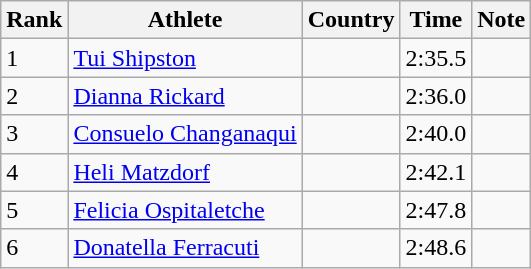<table class="wikitable sortable">
<tr>
<th>Rank</th>
<th>Athlete</th>
<th>Country</th>
<th>Time</th>
<th>Note</th>
</tr>
<tr>
<td>1</td>
<td><a href='#'>Tui Shipston</a></td>
<td></td>
<td>2:35.5</td>
<td></td>
</tr>
<tr>
<td>2</td>
<td><a href='#'>Dianna Rickard</a></td>
<td></td>
<td>2:36.0</td>
<td></td>
</tr>
<tr>
<td>3</td>
<td><a href='#'>Consuelo Changanaqui</a></td>
<td></td>
<td>2:40.0</td>
<td></td>
</tr>
<tr>
<td>4</td>
<td><a href='#'>Heli Matzdorf</a></td>
<td></td>
<td>2:42.1</td>
<td></td>
</tr>
<tr>
<td>5</td>
<td><a href='#'>Felicia Ospitaletche</a></td>
<td></td>
<td>2:47.8</td>
<td></td>
</tr>
<tr>
<td>6</td>
<td><a href='#'>Donatella Ferracuti</a></td>
<td></td>
<td>2:48.6</td>
<td></td>
</tr>
</table>
